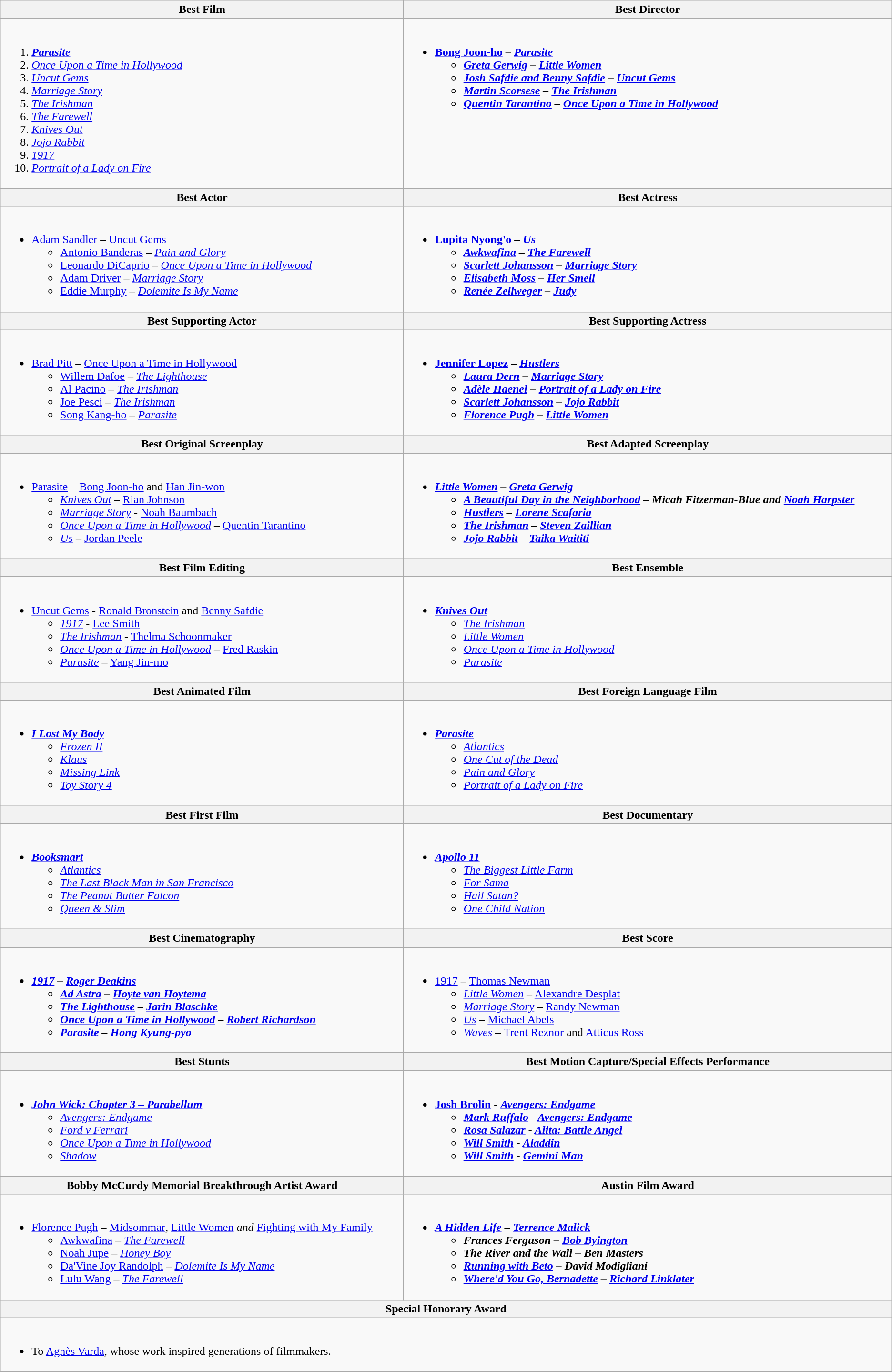<table class=wikitable style="width=100%">
<tr>
<th style="width=50%">Best Film</th>
<th style="width=50%">Best Director</th>
</tr>
<tr>
<td valign="top"><br><ol><li><strong><em><a href='#'>Parasite</a></em></strong></li><li><em><a href='#'>Once Upon a Time in Hollywood</a></em></li><li><em><a href='#'>Uncut Gems</a></em></li><li><em><a href='#'>Marriage Story</a></em></li><li><em><a href='#'>The Irishman</a></em></li><li><em><a href='#'>The Farewell</a></em></li><li><em><a href='#'>Knives Out</a></em></li><li><em><a href='#'>Jojo Rabbit</a></em></li><li><em><a href='#'>1917</a></em></li><li><em><a href='#'>Portrait of a Lady on Fire</a></em></li></ol></td>
<td valign="top"><br><ul><li><strong><a href='#'>Bong Joon-ho</a> – <em><a href='#'>Parasite</a><strong><em><ul><li><a href='#'>Greta Gerwig</a> – </em><a href='#'>Little Women</a><em></li><li><a href='#'>Josh Safdie and Benny Safdie</a> – </em><a href='#'>Uncut Gems</a><em></li><li><a href='#'>Martin Scorsese</a> – </em><a href='#'>The Irishman</a><em></li><li><a href='#'>Quentin Tarantino</a> – </em><a href='#'>Once Upon a Time in Hollywood</a><em></li></ul></li></ul></td>
</tr>
<tr>
<th style="width=50%">Best Actor</th>
<th style="width=50%">Best Actress</th>
</tr>
<tr>
<td valign="top"><br><ul><li></strong><a href='#'>Adam Sandler</a> – </em><a href='#'>Uncut Gems</a></em></strong><ul><li><a href='#'>Antonio Banderas</a> – <em><a href='#'>Pain and Glory</a></em></li><li><a href='#'>Leonardo DiCaprio</a> – <em><a href='#'>Once Upon a Time in Hollywood</a></em></li><li><a href='#'>Adam Driver</a> – <em><a href='#'>Marriage Story</a></em></li><li><a href='#'>Eddie Murphy</a> – <em><a href='#'>Dolemite Is My Name</a></em></li></ul></li></ul></td>
<td valign="top"><br><ul><li><strong><a href='#'>Lupita Nyong'o</a> – <em><a href='#'>Us</a><strong><em><ul><li><a href='#'>Awkwafina</a> – </em><a href='#'>The Farewell</a><em></li><li><a href='#'>Scarlett Johansson</a> – </em><a href='#'>Marriage Story</a><em></li><li><a href='#'>Elisabeth Moss</a> – </em><a href='#'>Her Smell</a><em></li><li><a href='#'>Renée Zellweger</a> – </em><a href='#'>Judy</a><em></li></ul></li></ul></td>
</tr>
<tr>
<th style="width=50%">Best Supporting Actor</th>
<th style="width=50%">Best Supporting Actress</th>
</tr>
<tr>
<td valign="top"><br><ul><li></strong><a href='#'>Brad Pitt</a> – </em><a href='#'>Once Upon a Time in Hollywood</a></em></strong><ul><li><a href='#'>Willem Dafoe</a> – <em><a href='#'>The Lighthouse</a></em></li><li><a href='#'>Al Pacino</a> – <em><a href='#'>The Irishman</a></em></li><li><a href='#'>Joe Pesci</a> – <em><a href='#'>The Irishman</a></em></li><li><a href='#'>Song Kang-ho</a> – <em><a href='#'>Parasite</a></em></li></ul></li></ul></td>
<td valign="top"><br><ul><li><strong><a href='#'>Jennifer Lopez</a> – <em><a href='#'>Hustlers</a><strong><em><ul><li><a href='#'>Laura Dern</a> – </em><a href='#'>Marriage Story</a><em></li><li><a href='#'>Adèle Haenel</a> – </em><a href='#'>Portrait of a Lady on Fire</a><em></li><li><a href='#'>Scarlett Johansson</a> – </em><a href='#'>Jojo Rabbit</a><em></li><li><a href='#'>Florence Pugh</a> – </em><a href='#'>Little Women</a><em></li></ul></li></ul></td>
</tr>
<tr>
<th style="width=50%">Best Original Screenplay</th>
<th style="width=50%">Best Adapted Screenplay</th>
</tr>
<tr>
<td valign="top"><br><ul><li></em></strong><a href='#'>Parasite</a></em> – <a href='#'>Bong Joon-ho</a> and <a href='#'>Han Jin-won</a></strong><ul><li><em><a href='#'>Knives Out</a></em> – <a href='#'>Rian Johnson</a></li><li><em><a href='#'>Marriage Story</a></em> - <a href='#'>Noah Baumbach</a></li><li><em><a href='#'>Once Upon a Time in Hollywood</a></em> – <a href='#'>Quentin Tarantino</a></li><li><em><a href='#'>Us</a></em> – <a href='#'>Jordan Peele</a></li></ul></li></ul></td>
<td valign="top"><br><ul><li><strong><em><a href='#'>Little Women</a><em> – <a href='#'>Greta Gerwig</a><strong><ul><li></em><a href='#'>A Beautiful Day in the Neighborhood</a><em> – Micah Fitzerman-Blue and <a href='#'>Noah Harpster</a></li><li></em><a href='#'>Hustlers</a><em> – <a href='#'>Lorene Scafaria</a></li><li></em><a href='#'>The Irishman</a><em> – <a href='#'>Steven Zaillian</a></li><li></em><a href='#'>Jojo Rabbit</a><em> – <a href='#'>Taika Waititi</a></li></ul></li></ul></td>
</tr>
<tr>
<th style="width=50%">Best Film Editing</th>
<th style="width=50%">Best Ensemble</th>
</tr>
<tr>
<td valign="top"><br><ul><li></em></strong><a href='#'>Uncut Gems</a></em> - <a href='#'>Ronald Bronstein</a> and <a href='#'>Benny Safdie</a></strong><ul><li><em><a href='#'>1917</a></em> - <a href='#'>Lee Smith</a></li><li><em><a href='#'>The Irishman</a></em> - <a href='#'>Thelma Schoonmaker</a></li><li><em><a href='#'>Once Upon a Time in Hollywood</a></em> – <a href='#'>Fred Raskin</a></li><li><em><a href='#'>Parasite</a></em> – <a href='#'>Yang Jin-mo</a></li></ul></li></ul></td>
<td valign="top"><br><ul><li><strong><em><a href='#'>Knives Out</a></em></strong><ul><li><em><a href='#'>The Irishman</a></em></li><li><em><a href='#'>Little Women</a></em></li><li><em><a href='#'>Once Upon a Time in Hollywood</a></em></li><li><em><a href='#'>Parasite</a></em></li></ul></li></ul></td>
</tr>
<tr>
<th style="width=50%">Best Animated Film</th>
<th style="width=50%">Best Foreign Language Film</th>
</tr>
<tr>
<td valign="top"><br><ul><li><strong><em><a href='#'>I Lost My Body</a></em></strong><ul><li><em><a href='#'>Frozen II</a></em></li><li><em><a href='#'>Klaus</a></em></li><li><em><a href='#'>Missing Link</a></em></li><li><em><a href='#'>Toy Story 4</a></em></li></ul></li></ul></td>
<td valign="top"><br><ul><li><strong><em><a href='#'>Parasite</a></em></strong><ul><li><em><a href='#'>Atlantics</a></em></li><li><em><a href='#'>One Cut of the Dead</a></em></li><li><em><a href='#'>Pain and Glory</a></em></li><li><em><a href='#'>Portrait of a Lady on Fire</a></em></li></ul></li></ul></td>
</tr>
<tr>
<th style="width=50%">Best First Film</th>
<th style="width=50%">Best Documentary</th>
</tr>
<tr>
<td valign="top"><br><ul><li><strong><em><a href='#'>Booksmart</a></em></strong><ul><li><em><a href='#'>Atlantics</a></em></li><li><em><a href='#'>The Last Black Man in San Francisco</a></em></li><li><em><a href='#'>The Peanut Butter Falcon</a></em></li><li><em><a href='#'>Queen & Slim</a></em></li></ul></li></ul></td>
<td valign="top"><br><ul><li><strong><em><a href='#'>Apollo 11</a></em></strong><ul><li><em><a href='#'>The Biggest Little Farm</a></em></li><li><em><a href='#'>For Sama</a></em></li><li><em><a href='#'>Hail Satan?</a></em></li><li><em><a href='#'>One Child Nation</a></em></li></ul></li></ul></td>
</tr>
<tr>
<th style="width=50%">Best Cinematography</th>
<th style="width=50%">Best Score</th>
</tr>
<tr>
<td valign="top"><br><ul><li><strong><em><a href='#'>1917</a><em> – <a href='#'>Roger Deakins</a><strong><ul><li></em><a href='#'>Ad Astra</a><em> – <a href='#'>Hoyte van Hoytema</a></li><li></em><a href='#'>The Lighthouse</a><em> – <a href='#'>Jarin Blaschke</a></li><li></em><a href='#'>Once Upon a Time in Hollywood</a><em> – <a href='#'>Robert Richardson</a></li><li></em><a href='#'>Parasite</a><em> – <a href='#'>Hong Kyung-pyo</a></li></ul></li></ul></td>
<td valign="top"><br><ul><li></em></strong><a href='#'>1917</a></em> – <a href='#'>Thomas Newman</a></strong><ul><li><em><a href='#'>Little Women</a></em> – <a href='#'>Alexandre Desplat</a></li><li><em><a href='#'>Marriage Story</a></em> – <a href='#'>Randy Newman</a></li><li><em><a href='#'>Us</a></em> – <a href='#'>Michael Abels</a></li><li><em><a href='#'>Waves</a></em> – <a href='#'>Trent Reznor</a> and <a href='#'>Atticus Ross</a></li></ul></li></ul></td>
</tr>
<tr>
<th style="width=50%">Best Stunts</th>
<th style="width=50%">Best Motion Capture/Special Effects Performance</th>
</tr>
<tr>
<td valign="top"><br><ul><li><strong><em><a href='#'>John Wick: Chapter 3 – Parabellum</a></em></strong><ul><li><em><a href='#'>Avengers: Endgame</a></em></li><li><em><a href='#'>Ford v Ferrari</a></em></li><li><em><a href='#'>Once Upon a Time in Hollywood</a></em></li><li><em><a href='#'>Shadow</a></em></li></ul></li></ul></td>
<td valign="top"><br><ul><li><strong><a href='#'>Josh Brolin</a> - <em><a href='#'>Avengers: Endgame</a><strong><em><ul><li><a href='#'>Mark Ruffalo</a> - </em><a href='#'>Avengers: Endgame</a><em></li><li><a href='#'>Rosa Salazar</a> - </em><a href='#'>Alita: Battle Angel</a><em></li><li><a href='#'>Will Smith</a> - </em><a href='#'>Aladdin</a><em></li><li><a href='#'>Will Smith</a> - </em><a href='#'>Gemini Man</a><em></li></ul></li></ul></td>
</tr>
<tr>
<th style="width=50%">Bobby McCurdy Memorial Breakthrough Artist Award</th>
<th style="width=50%">Austin Film Award</th>
</tr>
<tr>
<td valign="top"><br><ul><li></strong><a href='#'>Florence Pugh</a> – </em><a href='#'>Midsommar</a><em>, </em><a href='#'>Little Women</a><em> and </em><a href='#'>Fighting with My Family</a></em></strong><ul><li><a href='#'>Awkwafina</a> – <em><a href='#'>The Farewell</a></em></li><li><a href='#'>Noah Jupe</a> – <em><a href='#'>Honey Boy</a></em></li><li><a href='#'>Da'Vine Joy Randolph</a> – <em><a href='#'>Dolemite Is My Name</a></em></li><li><a href='#'>Lulu Wang</a> – <em><a href='#'>The Farewell</a></em></li></ul></li></ul></td>
<td valign="top"><br><ul><li><strong><em><a href='#'>A Hidden Life</a><em> – <a href='#'>Terrence Malick</a><strong><ul><li></em>Frances Ferguson<em> – <a href='#'>Bob Byington</a></li><li></em>The River and the Wall<em> – Ben Masters</li><li></em><a href='#'>Running with Beto</a><em> – David Modigliani</li><li></em><a href='#'>Where'd You Go, Bernadette</a><em> – <a href='#'>Richard Linklater</a></li></ul></li></ul></td>
</tr>
<tr>
<th colspan="2">Special Honorary Award</th>
</tr>
<tr>
<td colspan=2 valign="top" width="50%"><br><ul><li></em></strong>To <a href='#'>Agnès Varda</a>, whose work inspired generations of filmmakers.<strong><em></li></ul></td>
</tr>
</table>
